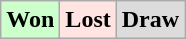<table class="wikitable">
<tr>
<td bgcolor="#ccffcc"><strong>Won</strong></td>
<td bgcolor="FFE4E1"><strong>Lost</strong></td>
<td bgcolor="DCDCDC"><strong>Draw</strong></td>
</tr>
</table>
